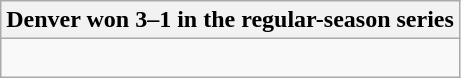<table class="wikitable collapsible collapsed">
<tr>
<th>Denver won 3–1 in the regular-season series</th>
</tr>
<tr>
<td><br>


</td>
</tr>
</table>
